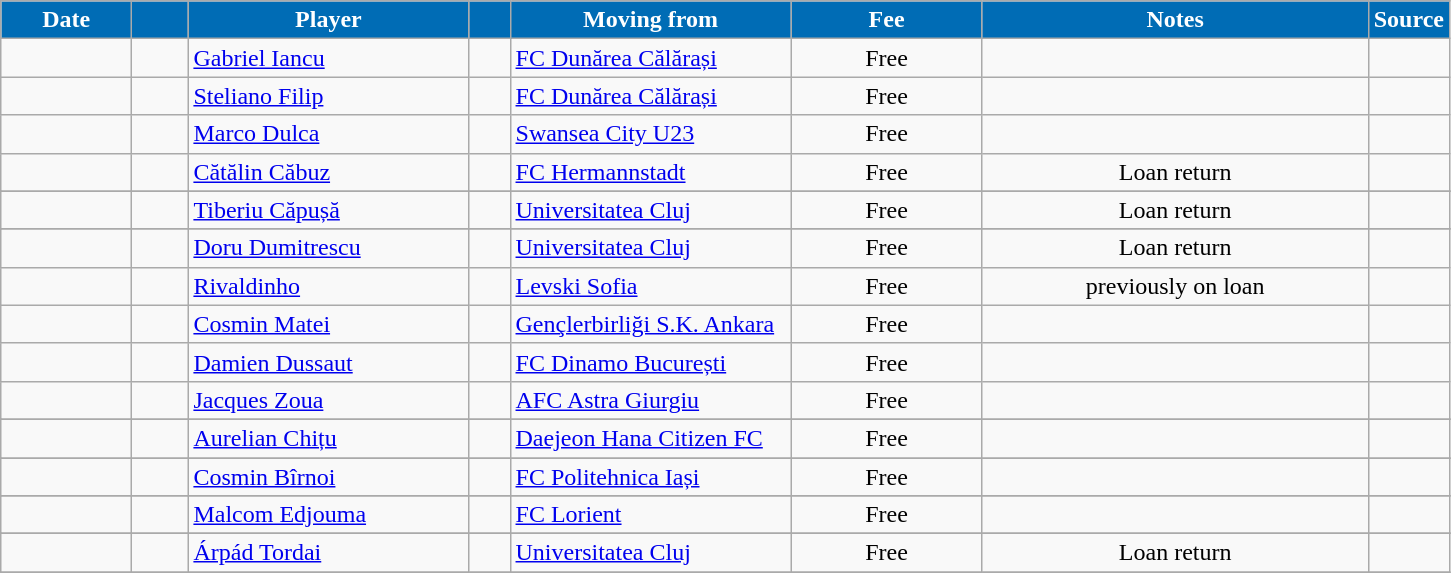<table class="wikitable sortable">
<tr>
<th style="width:80px; background:#006cb5; color: white;">Date</th>
<th style="width:30px; background:#006cb5; color: white;"></th>
<th style="width:180px; background:#006cb5; color: white;">Player</th>
<th style="width:20px; background:#006cb5; color: white;"></th>
<th style="width:180px; background:#006cb5; color: white;">Moving from</th>
<th style="width:120px; background:#006cb5; color: white;" class="unsortable">Fee</th>
<th style="width:250px; background:#006cb5; color: white;" class="unsortable">Notes</th>
<th style="width:20px; background:#006cb5; color: white;">Source</th>
</tr>
<tr>
<td></td>
<td align=center></td>
<td> <a href='#'>Gabriel Iancu</a></td>
<td align=center></td>
<td> <a href='#'>FC Dunărea Călărași</a></td>
<td align=center>Free</td>
<td align=center></td>
<td></td>
</tr>
<tr>
<td></td>
<td align=center></td>
<td> <a href='#'>Steliano Filip</a></td>
<td align=center></td>
<td> <a href='#'>FC Dunărea Călărași</a></td>
<td align=center>Free</td>
<td align=center></td>
<td></td>
</tr>
<tr>
<td></td>
<td align=center></td>
<td> <a href='#'>Marco Dulca</a></td>
<td align=center></td>
<td> <a href='#'>Swansea City U23</a></td>
<td align=center>Free</td>
<td align=center></td>
<td></td>
</tr>
<tr>
<td></td>
<td align=center></td>
<td> <a href='#'>Cătălin Căbuz</a></td>
<td align=center></td>
<td> <a href='#'>FC Hermannstadt</a></td>
<td align=center>Free</td>
<td align=center>Loan return</td>
<td></td>
</tr>
<tr>
</tr>
<tr>
<td></td>
<td align=center></td>
<td> <a href='#'>Tiberiu Căpușă</a></td>
<td align=center></td>
<td> <a href='#'>Universitatea Cluj</a></td>
<td align=center>Free</td>
<td align=center>Loan return</td>
<td></td>
</tr>
<tr>
</tr>
<tr>
<td></td>
<td align=center></td>
<td> <a href='#'>Doru Dumitrescu</a></td>
<td align=center></td>
<td> <a href='#'>Universitatea Cluj</a></td>
<td align=center>Free</td>
<td align=center>Loan return</td>
<td></td>
</tr>
<tr>
<td></td>
<td align=center></td>
<td> <a href='#'>Rivaldinho</a></td>
<td align=center></td>
<td> <a href='#'>Levski Sofia</a></td>
<td align=center>Free</td>
<td align=center>previously on loan</td>
<td></td>
</tr>
<tr>
<td></td>
<td align=center></td>
<td> <a href='#'>Cosmin Matei</a></td>
<td align=center></td>
<td> <a href='#'>Gençlerbirliği S.K. Ankara</a></td>
<td align=center>Free</td>
<td align=center></td>
<td></td>
</tr>
<tr>
<td></td>
<td align=center></td>
<td> <a href='#'>Damien Dussaut</a></td>
<td align=center></td>
<td> <a href='#'>FC Dinamo București</a></td>
<td align=center>Free</td>
<td align=center></td>
<td></td>
</tr>
<tr>
<td></td>
<td align=center></td>
<td> <a href='#'>Jacques Zoua</a></td>
<td align=center></td>
<td> <a href='#'>AFC Astra Giurgiu</a></td>
<td align=center>Free</td>
<td align=center></td>
<td></td>
</tr>
<tr>
</tr>
<tr>
<td></td>
<td align=center></td>
<td> <a href='#'>Aurelian Chițu</a></td>
<td align=center></td>
<td> <a href='#'>Daejeon Hana Citizen FC</a></td>
<td align=center>Free</td>
<td align=center></td>
<td></td>
</tr>
<tr>
</tr>
<tr>
<td></td>
<td align=center></td>
<td> <a href='#'>Cosmin Bîrnoi</a></td>
<td align=center></td>
<td> <a href='#'>FC Politehnica Iași</a></td>
<td align=center>Free</td>
<td align=center></td>
<td></td>
</tr>
<tr>
</tr>
<tr>
<td></td>
<td align=center></td>
<td> <a href='#'>Malcom Edjouma</a></td>
<td align=center></td>
<td> <a href='#'>FC Lorient</a></td>
<td align=center>Free</td>
<td align=center></td>
<td></td>
</tr>
<tr>
</tr>
<tr>
<td></td>
<td align=center></td>
<td> <a href='#'>Árpád Tordai</a></td>
<td align=center></td>
<td> <a href='#'>Universitatea Cluj</a></td>
<td align=center>Free</td>
<td align=center>Loan return</td>
<td></td>
</tr>
<tr>
</tr>
</table>
